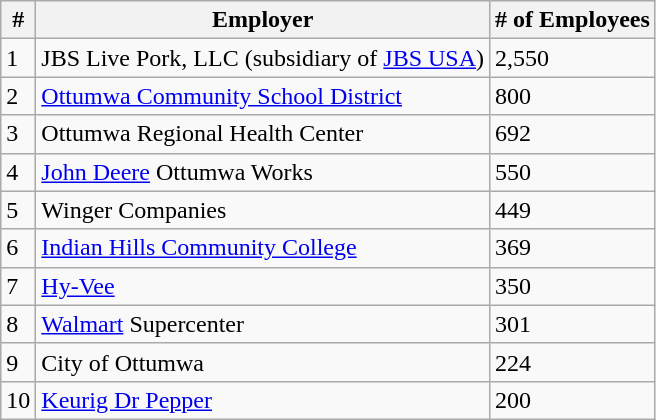<table class="wikitable">
<tr>
<th>#</th>
<th>Employer</th>
<th># of Employees</th>
</tr>
<tr>
<td>1</td>
<td>JBS Live Pork, LLC (subsidiary of <a href='#'>JBS USA</a>)</td>
<td>2,550</td>
</tr>
<tr>
<td>2</td>
<td><a href='#'>Ottumwa Community School District</a></td>
<td>800</td>
</tr>
<tr>
<td>3</td>
<td>Ottumwa Regional Health Center</td>
<td>692</td>
</tr>
<tr>
<td>4</td>
<td><a href='#'>John Deere</a> Ottumwa Works</td>
<td>550</td>
</tr>
<tr>
<td>5</td>
<td>Winger Companies</td>
<td>449</td>
</tr>
<tr>
<td>6</td>
<td><a href='#'>Indian Hills Community College</a></td>
<td>369</td>
</tr>
<tr>
<td>7</td>
<td><a href='#'>Hy-Vee</a></td>
<td>350</td>
</tr>
<tr>
<td>8</td>
<td><a href='#'>Walmart</a> Supercenter</td>
<td>301</td>
</tr>
<tr>
<td>9</td>
<td>City of Ottumwa</td>
<td>224</td>
</tr>
<tr>
<td>10</td>
<td><a href='#'>Keurig Dr Pepper</a></td>
<td>200</td>
</tr>
</table>
